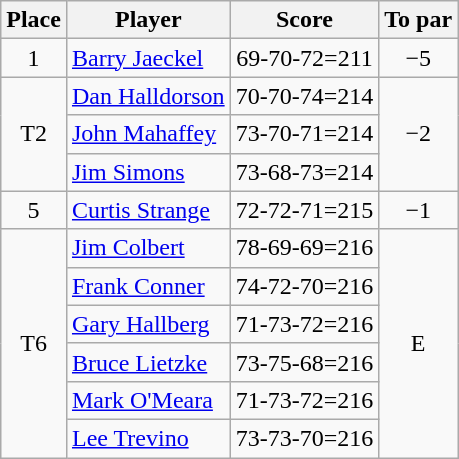<table class="wikitable">
<tr>
<th>Place</th>
<th>Player</th>
<th>Score</th>
<th>To par</th>
</tr>
<tr>
<td align=center>1</td>
<td> <a href='#'>Barry Jaeckel</a></td>
<td align=center>69-70-72=211</td>
<td align=center>−5</td>
</tr>
<tr>
<td align=center rowspan=3>T2</td>
<td> <a href='#'>Dan Halldorson</a></td>
<td align=center>70-70-74=214</td>
<td align=center rowspan=3>−2</td>
</tr>
<tr>
<td> <a href='#'>John Mahaffey</a></td>
<td align=center>73-70-71=214</td>
</tr>
<tr>
<td> <a href='#'>Jim Simons</a></td>
<td align=center>73-68-73=214</td>
</tr>
<tr>
<td align=center>5</td>
<td> <a href='#'>Curtis Strange</a></td>
<td align=center>72-72-71=215</td>
<td align=center>−1</td>
</tr>
<tr>
<td rowspan=6 align=center>T6</td>
<td> <a href='#'>Jim Colbert</a></td>
<td align=center>78-69-69=216</td>
<td rowspan=6 align=center>E</td>
</tr>
<tr>
<td> <a href='#'>Frank Conner</a></td>
<td align=center>74-72-70=216</td>
</tr>
<tr>
<td> <a href='#'>Gary Hallberg</a></td>
<td align=center>71-73-72=216</td>
</tr>
<tr>
<td> <a href='#'>Bruce Lietzke</a></td>
<td align=center>73-75-68=216</td>
</tr>
<tr>
<td> <a href='#'>Mark O'Meara</a></td>
<td align=center>71-73-72=216</td>
</tr>
<tr>
<td> <a href='#'>Lee Trevino</a></td>
<td align=center>73-73-70=216</td>
</tr>
</table>
